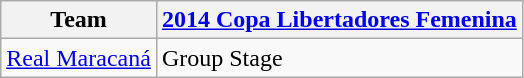<table class="wikitable">
<tr>
<th>Team</th>
<th><a href='#'>2014 Copa Libertadores Femenina</a></th>
</tr>
<tr>
<td><a href='#'>Real Maracaná</a></td>
<td>Group Stage</td>
</tr>
</table>
